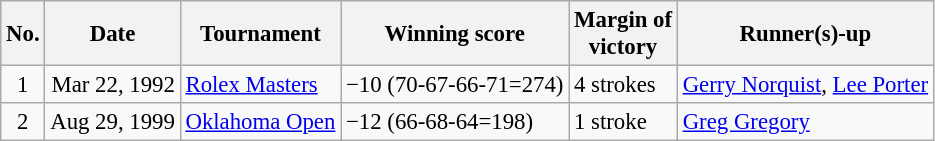<table class="wikitable" style="font-size:95%;">
<tr>
<th>No.</th>
<th>Date</th>
<th>Tournament</th>
<th>Winning score</th>
<th>Margin of<br>victory</th>
<th>Runner(s)-up</th>
</tr>
<tr>
<td align=center>1</td>
<td align=right>Mar 22, 1992</td>
<td><a href='#'>Rolex Masters</a></td>
<td>−10 (70-67-66-71=274)</td>
<td>4 strokes</td>
<td> <a href='#'>Gerry Norquist</a>,  <a href='#'>Lee Porter</a></td>
</tr>
<tr>
<td align=center>2</td>
<td align=right>Aug 29, 1999</td>
<td><a href='#'>Oklahoma Open</a></td>
<td>−12 (66-68-64=198)</td>
<td>1 stroke</td>
<td> <a href='#'>Greg Gregory</a></td>
</tr>
</table>
